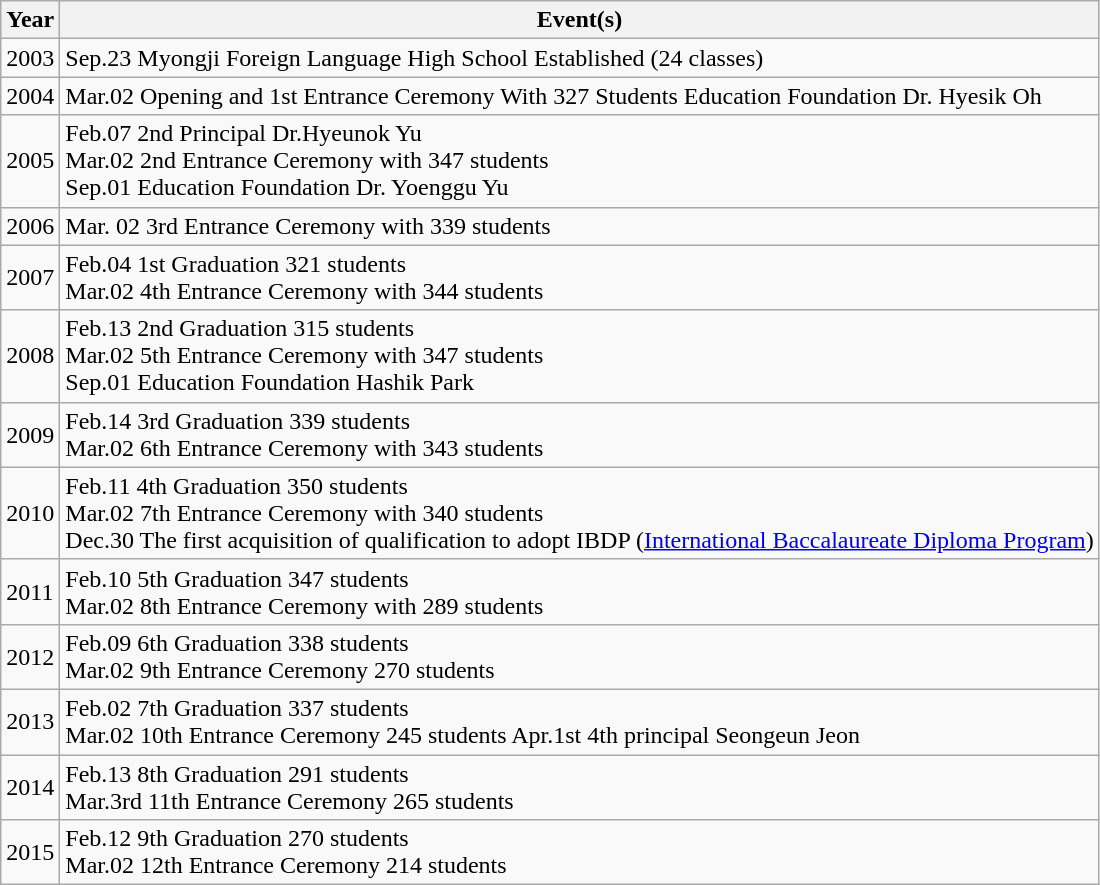<table class="wikitable">
<tr>
<th>Year</th>
<th>Event(s)</th>
</tr>
<tr>
<td>2003</td>
<td>Sep.23 Myongji Foreign Language High School  Established (24 classes)</td>
</tr>
<tr>
<td>2004</td>
<td>Mar.02 Opening and 1st Entrance Ceremony With 327 Students Education Foundation Dr. Hyesik Oh</td>
</tr>
<tr>
<td>2005</td>
<td>Feb.07	2nd Principal Dr.Hyeunok Yu<br>Mar.02	2nd Entrance Ceremony with 347 students<br>Sep.01	Education Foundation Dr. Yoenggu Yu</td>
</tr>
<tr>
<td>2006</td>
<td>Mar. 02 3rd Entrance Ceremony with 339 students</td>
</tr>
<tr>
<td>2007</td>
<td>Feb.04	1st Graduation 321 students<br>Mar.02	4th Entrance Ceremony with 344 students</td>
</tr>
<tr>
<td>2008</td>
<td>Feb.13	2nd Graduation 315 students<br>Mar.02	5th Entrance Ceremony with 347 students<br>Sep.01	Education Foundation  Hashik Park</td>
</tr>
<tr>
<td>2009</td>
<td>Feb.14	3rd Graduation 339 students<br>Mar.02	6th Entrance Ceremony with 343 students</td>
</tr>
<tr>
<td>2010</td>
<td>Feb.11	4th Graduation 350 students<br>Mar.02	7th Entrance Ceremony with 340 students<br>Dec.30	The first acquisition of qualification to adopt IBDP
(<a href='#'>International Baccalaureate Diploma Program</a>)</td>
</tr>
<tr>
<td>2011</td>
<td>Feb.10	5th Graduation 347 students<br>Mar.02	8th Entrance Ceremony with 289 students</td>
</tr>
<tr>
<td>2012</td>
<td>Feb.09 6th Graduation 338 students<br>Mar.02 9th Entrance Ceremony 270 students</td>
</tr>
<tr>
<td>2013</td>
<td>Feb.02 7th Graduation 337 students<br>Mar.02 10th Entrance Ceremony 245 students
Apr.1st 4th principal Seongeun Jeon</td>
</tr>
<tr>
<td>2014</td>
<td>Feb.13 8th Graduation 291 students<br>Mar.3rd 11th Entrance Ceremony 265 students</td>
</tr>
<tr>
<td>2015</td>
<td>Feb.12 9th Graduation 270 students<br>Mar.02 12th Entrance Ceremony 214 students</td>
</tr>
</table>
